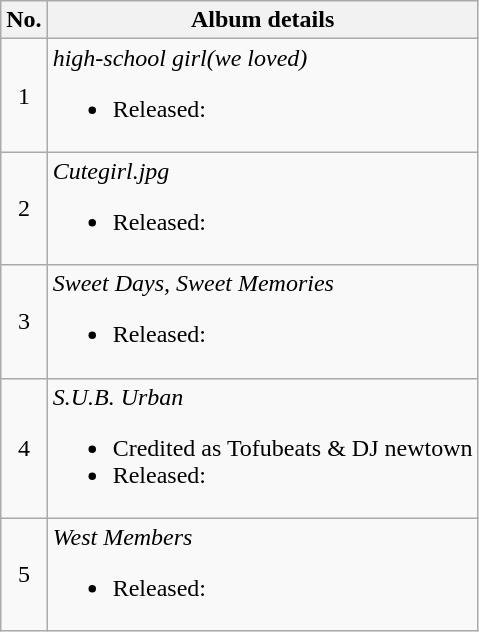<table class="wikitable">
<tr>
<th rowspan="1">No.</th>
<th rowspan="1">Album details</th>
</tr>
<tr>
<td align="center">1</td>
<td><em>high-school girl(we loved)</em><br><ul><li>Released: </li></ul></td>
</tr>
<tr>
<td align="center">2</td>
<td><em>Cutegirl.jpg</em><br><ul><li>Released: </li></ul></td>
</tr>
<tr>
<td align="center">3</td>
<td><em>Sweet Days, Sweet Memories</em><br><ul><li>Released: </li></ul></td>
</tr>
<tr>
<td align="center">4</td>
<td><em>S.U.B. Urban</em><br><ul><li>Credited as Tofubeats & DJ newtown</li><li>Released: </li></ul></td>
</tr>
<tr>
<td align="center">5</td>
<td><em>West Members</em><br><ul><li>Released: </li></ul></td>
</tr>
</table>
